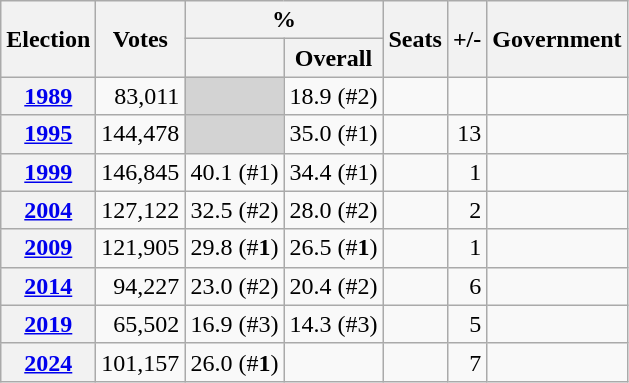<table class="wikitable" style="text-align:right;">
<tr>
<th rowspan=2>Election</th>
<th rowspan=2>Votes</th>
<th colspan=2>%</th>
<th rowspan=2>Seats</th>
<th rowspan=2>+/-</th>
<th rowspan=2>Government</th>
</tr>
<tr>
<th></th>
<th>Overall</th>
</tr>
<tr>
<th><a href='#'>1989</a></th>
<td>83,011</td>
<td style="background:lightgrey;"></td>
<td>18.9 (#2)</td>
<td></td>
<td></td>
<td></td>
</tr>
<tr>
<th><a href='#'>1995</a></th>
<td>144,478</td>
<td style="background:lightgrey;"></td>
<td>35.0 (#1)</td>
<td></td>
<td> 13</td>
<td></td>
</tr>
<tr>
<th><a href='#'>1999</a></th>
<td>146,845</td>
<td>40.1 (#1)</td>
<td>34.4 (#1)</td>
<td></td>
<td> 1</td>
<td></td>
</tr>
<tr>
<th><a href='#'>2004</a></th>
<td>127,122</td>
<td>32.5 (#2)</td>
<td>28.0 (#2)</td>
<td></td>
<td> 2</td>
<td></td>
</tr>
<tr>
<th><a href='#'>2009</a></th>
<td>121,905</td>
<td>29.8 (#<strong>1</strong>)</td>
<td>26.5 (#<strong>1</strong>)</td>
<td></td>
<td> 1</td>
<td></td>
</tr>
<tr>
<th><a href='#'>2014</a></th>
<td>94,227</td>
<td>23.0 (#2)</td>
<td>20.4 (#2)</td>
<td></td>
<td> 6</td>
<td></td>
</tr>
<tr>
<th><a href='#'>2019</a></th>
<td>65,502</td>
<td>16.9 (#3)</td>
<td>14.3 (#3)</td>
<td></td>
<td> 5</td>
<td></td>
</tr>
<tr>
<th><a href='#'>2024</a></th>
<td>101,157</td>
<td>26.0 (#<strong>1</strong>)</td>
<td></td>
<td></td>
<td> 7</td>
<td></td>
</tr>
</table>
